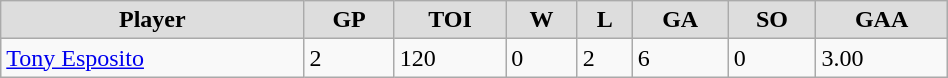<table class="wikitable" width="50%">
<tr align="center"  bgcolor="#dddddd">
<td><strong>Player</strong></td>
<td><strong>GP</strong></td>
<td><strong>TOI</strong></td>
<td><strong>W</strong></td>
<td><strong>L</strong></td>
<td><strong>GA</strong></td>
<td><strong>SO</strong></td>
<td><strong>GAA</strong></td>
</tr>
<tr>
<td><a href='#'>Tony Esposito</a></td>
<td>2</td>
<td>120</td>
<td>0</td>
<td>2</td>
<td>6</td>
<td>0</td>
<td>3.00</td>
</tr>
</table>
